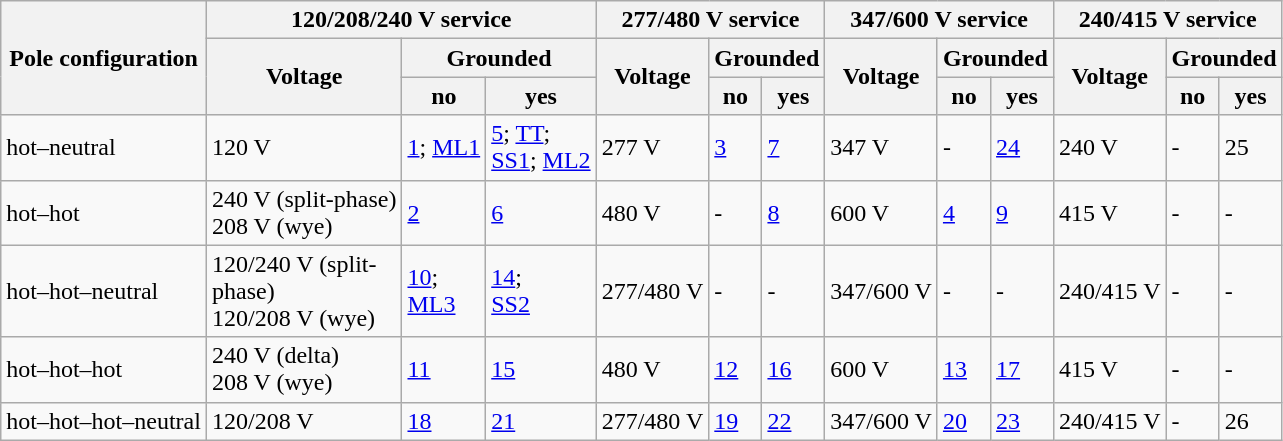<table class="wikitable">
<tr>
<th rowspan="3">Pole configuration</th>
<th colspan="3">120/208/240 V service</th>
<th colspan="3">277/480 V service</th>
<th colspan="3">347/600 V service</th>
<th colspan="3">240/415 V service</th>
</tr>
<tr>
<th rowspan="2">Voltage</th>
<th colspan="2">Grounded</th>
<th rowspan="2">Voltage</th>
<th colspan="2">Grounded</th>
<th rowspan="2">Voltage</th>
<th colspan="2">Grounded</th>
<th rowspan="2">Voltage</th>
<th colspan="2">Grounded</th>
</tr>
<tr>
<th>no</th>
<th>yes</th>
<th>no</th>
<th>yes</th>
<th>no</th>
<th>yes</th>
<th>no</th>
<th>yes</th>
</tr>
<tr>
<td>hot–neutral</td>
<td>120 V</td>
<td><a href='#'>1</a>; <a href='#'>ML1</a></td>
<td><a href='#'>5</a>; <a href='#'>TT</a>;<br><a href='#'>SS1</a>; <a href='#'>ML2</a></td>
<td>277 V</td>
<td><a href='#'>3</a></td>
<td><a href='#'>7</a></td>
<td>347 V</td>
<td>-</td>
<td><a href='#'>24</a></td>
<td>240 V</td>
<td>-</td>
<td>25</td>
</tr>
<tr>
<td>hot–hot</td>
<td>240 V (split-phase)<br>208 V (wye)</td>
<td><a href='#'>2</a></td>
<td><a href='#'>6</a></td>
<td>480 V</td>
<td>-</td>
<td><a href='#'>8</a></td>
<td>600 V</td>
<td><a href='#'>4</a></td>
<td><a href='#'>9</a></td>
<td>415 V</td>
<td>-</td>
<td>-</td>
</tr>
<tr>
<td>hot–hot–neutral</td>
<td>120/240 V (split-<br>phase)<br>120/208 V (wye)</td>
<td><a href='#'>10</a>;<br><a href='#'>ML3</a></td>
<td><a href='#'>14</a>;<br><a href='#'>SS2</a></td>
<td>277/480 V</td>
<td>-</td>
<td>-</td>
<td>347/600 V</td>
<td>-</td>
<td>-</td>
<td>240/415 V</td>
<td>-</td>
<td>-</td>
</tr>
<tr>
<td>hot–hot–hot</td>
<td>240 V (delta)<br>208 V (wye)</td>
<td><a href='#'>11</a></td>
<td><a href='#'>15</a></td>
<td>480 V</td>
<td><a href='#'>12</a></td>
<td><a href='#'>16</a></td>
<td>600 V</td>
<td><a href='#'>13</a></td>
<td><a href='#'>17</a></td>
<td>415 V</td>
<td>-</td>
<td>-</td>
</tr>
<tr>
<td>hot–hot–hot–neutral</td>
<td>120/208 V</td>
<td><a href='#'>18</a></td>
<td><a href='#'>21</a></td>
<td>277/480 V</td>
<td><a href='#'>19</a></td>
<td><a href='#'>22</a></td>
<td>347/600 V</td>
<td><a href='#'>20</a></td>
<td><a href='#'>23</a></td>
<td>240/415 V</td>
<td>-</td>
<td>26</td>
</tr>
</table>
